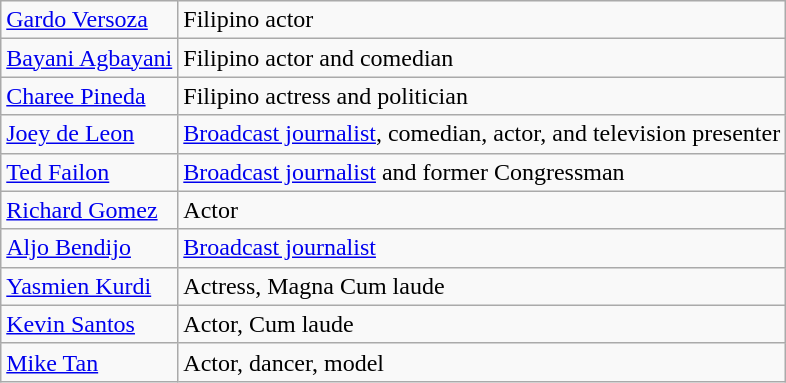<table class="wikitable">
<tr>
<td><a href='#'>Gardo Versoza</a></td>
<td>Filipino actor</td>
</tr>
<tr>
<td><a href='#'>Bayani Agbayani</a></td>
<td>Filipino actor and comedian</td>
</tr>
<tr>
<td><a href='#'>Charee Pineda</a></td>
<td>Filipino actress and politician</td>
</tr>
<tr>
<td><a href='#'>Joey de Leon</a></td>
<td><a href='#'>Broadcast journalist</a>, comedian, actor, and television presenter</td>
</tr>
<tr>
<td><a href='#'>Ted Failon</a></td>
<td><a href='#'>Broadcast journalist</a> and former Congressman</td>
</tr>
<tr>
<td><a href='#'>Richard Gomez</a></td>
<td>Actor</td>
</tr>
<tr>
<td><a href='#'>Aljo Bendijo</a></td>
<td><a href='#'>Broadcast journalist</a></td>
</tr>
<tr>
<td><a href='#'>Yasmien Kurdi</a></td>
<td>Actress, Magna Cum laude</td>
</tr>
<tr>
<td><a href='#'>Kevin Santos</a></td>
<td>Actor, Cum laude</td>
</tr>
<tr>
<td><a href='#'>Mike Tan</a></td>
<td>Actor, dancer, model</td>
</tr>
</table>
